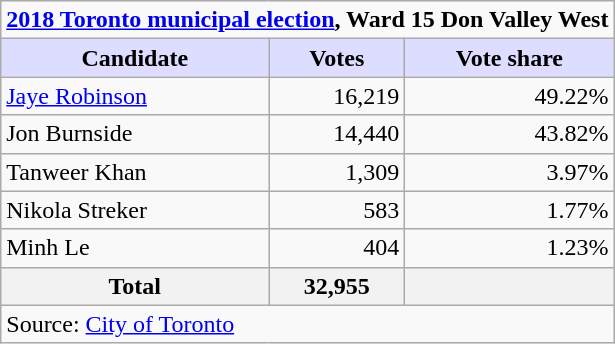<table class="wikitable plainrowheaders">
<tr>
<td colspan="3"><strong><a href='#'>2018 Toronto municipal election</a>, Ward 15 Don Valley West</strong></td>
</tr>
<tr>
<th scope="col" style="background:#ddf;">Candidate</th>
<th scope="col" style="background:#ddf;">Votes</th>
<th scope="col" style="background:#ddf;">Vote share</th>
</tr>
<tr>
<td scope="row"><a href='#'>Jaye Robinson</a></td>
<td align="right">16,219</td>
<td align="right">49.22%</td>
</tr>
<tr>
<td scope="row">Jon Burnside</td>
<td align="right">14,440</td>
<td align="right">43.82%</td>
</tr>
<tr>
<td scope="row">Tanweer Khan</td>
<td align="right">1,309</td>
<td align="right">3.97%</td>
</tr>
<tr>
<td scope="row">Nikola Streker</td>
<td align="right">583</td>
<td align="right">1.77%</td>
</tr>
<tr>
<td scope="row">Minh Le</td>
<td align="right">404</td>
<td align="right">1.23%</td>
</tr>
<tr>
<th scope="row"><strong>Total</strong></th>
<th align="right">32,955</th>
<th align="right"></th>
</tr>
<tr>
<td colspan="3">Source: <a href='#'>City of Toronto</a></td>
</tr>
</table>
